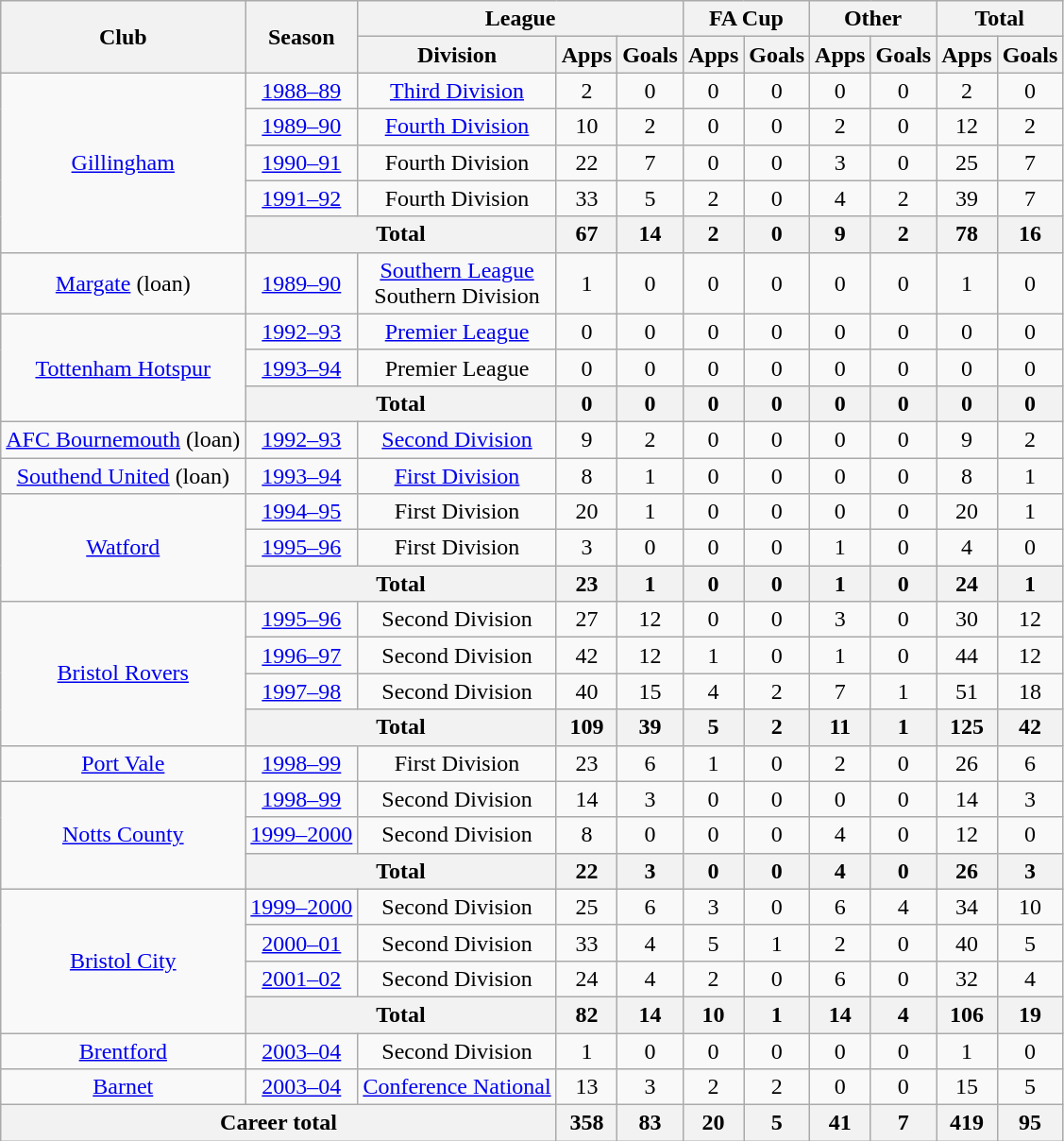<table class="wikitable" style="text-align: center;">
<tr>
<th rowspan="2">Club</th>
<th rowspan="2">Season</th>
<th colspan="3">League</th>
<th colspan="2">FA Cup</th>
<th colspan="2">Other</th>
<th colspan="2">Total</th>
</tr>
<tr>
<th>Division</th>
<th>Apps</th>
<th>Goals</th>
<th>Apps</th>
<th>Goals</th>
<th>Apps</th>
<th>Goals</th>
<th>Apps</th>
<th>Goals</th>
</tr>
<tr>
<td rowspan="5"><a href='#'>Gillingham</a></td>
<td><a href='#'>1988–89</a></td>
<td><a href='#'>Third Division</a></td>
<td>2</td>
<td>0</td>
<td>0</td>
<td>0</td>
<td>0</td>
<td>0</td>
<td>2</td>
<td>0</td>
</tr>
<tr>
<td><a href='#'>1989–90</a></td>
<td><a href='#'>Fourth Division</a></td>
<td>10</td>
<td>2</td>
<td>0</td>
<td>0</td>
<td>2</td>
<td>0</td>
<td>12</td>
<td>2</td>
</tr>
<tr>
<td><a href='#'>1990–91</a></td>
<td>Fourth Division</td>
<td>22</td>
<td>7</td>
<td>0</td>
<td>0</td>
<td>3</td>
<td>0</td>
<td>25</td>
<td>7</td>
</tr>
<tr>
<td><a href='#'>1991–92</a></td>
<td>Fourth Division</td>
<td>33</td>
<td>5</td>
<td>2</td>
<td>0</td>
<td>4</td>
<td>2</td>
<td>39</td>
<td>7</td>
</tr>
<tr>
<th colspan="2">Total</th>
<th>67</th>
<th>14</th>
<th>2</th>
<th>0</th>
<th>9</th>
<th>2</th>
<th>78</th>
<th>16</th>
</tr>
<tr>
<td><a href='#'>Margate</a> (loan)</td>
<td><a href='#'>1989–90</a></td>
<td><a href='#'>Southern League</a><br>Southern Division</td>
<td>1</td>
<td>0</td>
<td>0</td>
<td>0</td>
<td>0</td>
<td>0</td>
<td>1</td>
<td>0</td>
</tr>
<tr>
<td rowspan="3"><a href='#'>Tottenham Hotspur</a></td>
<td><a href='#'>1992–93</a></td>
<td><a href='#'>Premier League</a></td>
<td>0</td>
<td>0</td>
<td>0</td>
<td>0</td>
<td>0</td>
<td>0</td>
<td>0</td>
<td>0</td>
</tr>
<tr>
<td><a href='#'>1993–94</a></td>
<td>Premier League</td>
<td>0</td>
<td>0</td>
<td>0</td>
<td>0</td>
<td>0</td>
<td>0</td>
<td>0</td>
<td>0</td>
</tr>
<tr>
<th colspan="2">Total</th>
<th>0</th>
<th>0</th>
<th>0</th>
<th>0</th>
<th>0</th>
<th>0</th>
<th>0</th>
<th>0</th>
</tr>
<tr>
<td><a href='#'>AFC Bournemouth</a> (loan)</td>
<td><a href='#'>1992–93</a></td>
<td><a href='#'>Second Division</a></td>
<td>9</td>
<td>2</td>
<td>0</td>
<td>0</td>
<td>0</td>
<td>0</td>
<td>9</td>
<td>2</td>
</tr>
<tr>
<td><a href='#'>Southend United</a> (loan)</td>
<td><a href='#'>1993–94</a></td>
<td><a href='#'>First Division</a></td>
<td>8</td>
<td>1</td>
<td>0</td>
<td>0</td>
<td>0</td>
<td>0</td>
<td>8</td>
<td>1</td>
</tr>
<tr>
<td rowspan="3"><a href='#'>Watford</a></td>
<td><a href='#'>1994–95</a></td>
<td>First Division</td>
<td>20</td>
<td>1</td>
<td>0</td>
<td>0</td>
<td>0</td>
<td>0</td>
<td>20</td>
<td>1</td>
</tr>
<tr>
<td><a href='#'>1995–96</a></td>
<td>First Division</td>
<td>3</td>
<td>0</td>
<td>0</td>
<td>0</td>
<td>1</td>
<td>0</td>
<td>4</td>
<td>0</td>
</tr>
<tr>
<th colspan="2">Total</th>
<th>23</th>
<th>1</th>
<th>0</th>
<th>0</th>
<th>1</th>
<th>0</th>
<th>24</th>
<th>1</th>
</tr>
<tr>
<td rowspan="4"><a href='#'>Bristol Rovers</a></td>
<td><a href='#'>1995–96</a></td>
<td>Second Division</td>
<td>27</td>
<td>12</td>
<td>0</td>
<td>0</td>
<td>3</td>
<td>0</td>
<td>30</td>
<td>12</td>
</tr>
<tr>
<td><a href='#'>1996–97</a></td>
<td>Second Division</td>
<td>42</td>
<td>12</td>
<td>1</td>
<td>0</td>
<td>1</td>
<td>0</td>
<td>44</td>
<td>12</td>
</tr>
<tr>
<td><a href='#'>1997–98</a></td>
<td>Second Division</td>
<td>40</td>
<td>15</td>
<td>4</td>
<td>2</td>
<td>7</td>
<td>1</td>
<td>51</td>
<td>18</td>
</tr>
<tr>
<th colspan="2">Total</th>
<th>109</th>
<th>39</th>
<th>5</th>
<th>2</th>
<th>11</th>
<th>1</th>
<th>125</th>
<th>42</th>
</tr>
<tr>
<td><a href='#'>Port Vale</a></td>
<td><a href='#'>1998–99</a></td>
<td>First Division</td>
<td>23</td>
<td>6</td>
<td>1</td>
<td>0</td>
<td>2</td>
<td>0</td>
<td>26</td>
<td>6</td>
</tr>
<tr>
<td rowspan="3"><a href='#'>Notts County</a></td>
<td><a href='#'>1998–99</a></td>
<td>Second Division</td>
<td>14</td>
<td>3</td>
<td>0</td>
<td>0</td>
<td>0</td>
<td>0</td>
<td>14</td>
<td>3</td>
</tr>
<tr>
<td><a href='#'>1999–2000</a></td>
<td>Second Division</td>
<td>8</td>
<td>0</td>
<td>0</td>
<td>0</td>
<td>4</td>
<td>0</td>
<td>12</td>
<td>0</td>
</tr>
<tr>
<th colspan="2">Total</th>
<th>22</th>
<th>3</th>
<th>0</th>
<th>0</th>
<th>4</th>
<th>0</th>
<th>26</th>
<th>3</th>
</tr>
<tr>
<td rowspan="4"><a href='#'>Bristol City</a></td>
<td><a href='#'>1999–2000</a></td>
<td>Second Division</td>
<td>25</td>
<td>6</td>
<td>3</td>
<td>0</td>
<td>6</td>
<td>4</td>
<td>34</td>
<td>10</td>
</tr>
<tr>
<td><a href='#'>2000–01</a></td>
<td>Second Division</td>
<td>33</td>
<td>4</td>
<td>5</td>
<td>1</td>
<td>2</td>
<td>0</td>
<td>40</td>
<td>5</td>
</tr>
<tr>
<td><a href='#'>2001–02</a></td>
<td>Second Division</td>
<td>24</td>
<td>4</td>
<td>2</td>
<td>0</td>
<td>6</td>
<td>0</td>
<td>32</td>
<td>4</td>
</tr>
<tr>
<th colspan="2">Total</th>
<th>82</th>
<th>14</th>
<th>10</th>
<th>1</th>
<th>14</th>
<th>4</th>
<th>106</th>
<th>19</th>
</tr>
<tr>
<td><a href='#'>Brentford</a></td>
<td><a href='#'>2003–04</a></td>
<td>Second Division</td>
<td>1</td>
<td>0</td>
<td>0</td>
<td>0</td>
<td>0</td>
<td>0</td>
<td>1</td>
<td>0</td>
</tr>
<tr>
<td><a href='#'>Barnet</a></td>
<td><a href='#'>2003–04</a></td>
<td><a href='#'>Conference National</a></td>
<td>13</td>
<td>3</td>
<td>2</td>
<td>2</td>
<td>0</td>
<td>0</td>
<td>15</td>
<td>5</td>
</tr>
<tr>
<th colspan="3">Career total</th>
<th>358</th>
<th>83</th>
<th>20</th>
<th>5</th>
<th>41</th>
<th>7</th>
<th>419</th>
<th>95</th>
</tr>
</table>
